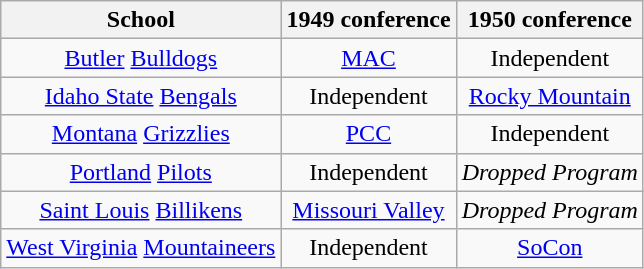<table class="wikitable sortable">
<tr>
<th>School</th>
<th>1949 conference</th>
<th>1950 conference</th>
</tr>
<tr style="text-align:center;">
<td><a href='#'>Butler</a> <a href='#'>Bulldogs</a></td>
<td><a href='#'>MAC</a></td>
<td>Independent</td>
</tr>
<tr style="text-align:center;">
<td><a href='#'>Idaho State</a> <a href='#'>Bengals</a></td>
<td>Independent</td>
<td><a href='#'>Rocky Mountain</a></td>
</tr>
<tr style="text-align:center;">
<td><a href='#'>Montana</a> <a href='#'>Grizzlies</a></td>
<td><a href='#'>PCC</a></td>
<td>Independent</td>
</tr>
<tr style="text-align:center;">
<td><a href='#'>Portland</a> <a href='#'>Pilots</a></td>
<td>Independent</td>
<td><em>Dropped Program</em></td>
</tr>
<tr style="text-align:center;">
<td><a href='#'>Saint Louis</a> <a href='#'>Billikens</a></td>
<td><a href='#'>Missouri Valley</a></td>
<td><em>Dropped Program</em></td>
</tr>
<tr style="text-align:center;">
<td><a href='#'>West Virginia</a> <a href='#'>Mountaineers</a></td>
<td>Independent</td>
<td><a href='#'>SoCon</a></td>
</tr>
</table>
